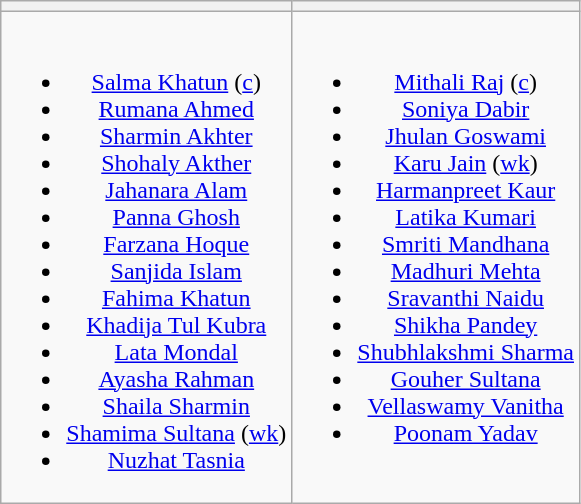<table class="wikitable" style="text-align:center">
<tr>
<th></th>
<th></th>
</tr>
<tr style="vertical-align:top">
<td><br><ul><li><a href='#'>Salma Khatun</a> (<a href='#'>c</a>)</li><li><a href='#'>Rumana Ahmed</a></li><li><a href='#'>Sharmin Akhter</a></li><li><a href='#'>Shohaly Akther</a></li><li><a href='#'>Jahanara Alam</a></li><li><a href='#'>Panna Ghosh</a></li><li><a href='#'>Farzana Hoque</a></li><li><a href='#'>Sanjida Islam</a></li><li><a href='#'>Fahima Khatun</a></li><li><a href='#'>Khadija Tul Kubra</a></li><li><a href='#'>Lata Mondal</a></li><li><a href='#'>Ayasha Rahman</a></li><li><a href='#'>Shaila Sharmin</a></li><li><a href='#'>Shamima Sultana</a> (<a href='#'>wk</a>)</li><li><a href='#'>Nuzhat Tasnia</a></li></ul></td>
<td><br><ul><li><a href='#'>Mithali Raj</a> (<a href='#'>c</a>)</li><li><a href='#'>Soniya Dabir</a></li><li><a href='#'>Jhulan Goswami</a></li><li><a href='#'>Karu Jain</a> (<a href='#'>wk</a>)</li><li><a href='#'>Harmanpreet Kaur</a></li><li><a href='#'>Latika Kumari</a></li><li><a href='#'>Smriti Mandhana</a></li><li><a href='#'>Madhuri Mehta</a></li><li><a href='#'>Sravanthi Naidu</a></li><li><a href='#'>Shikha Pandey</a></li><li><a href='#'>Shubhlakshmi Sharma</a></li><li><a href='#'>Gouher Sultana</a></li><li><a href='#'>Vellaswamy Vanitha</a></li><li><a href='#'>Poonam Yadav</a></li></ul></td>
</tr>
</table>
